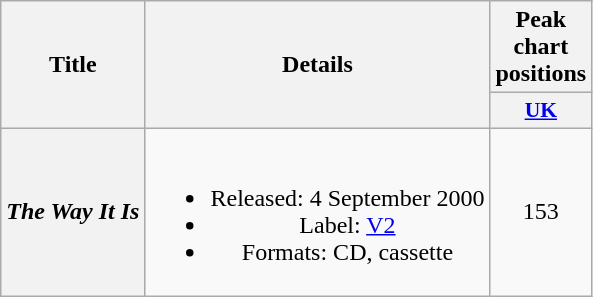<table class="wikitable plainrowheaders" style="text-align:center;">
<tr>
<th scope="col" rowspan="2">Title</th>
<th scope="col" rowspan="2">Details</th>
<th scope="col" colspan="1">Peak chart positions</th>
</tr>
<tr>
<th scope="col" style="width:3em;font-size:90%;"><a href='#'>UK</a><br></th>
</tr>
<tr>
<th scope="row"><em>The Way It Is</em></th>
<td><br><ul><li>Released: 4 September 2000</li><li>Label: <a href='#'>V2</a></li><li>Formats: CD, cassette</li></ul></td>
<td>153</td>
</tr>
</table>
